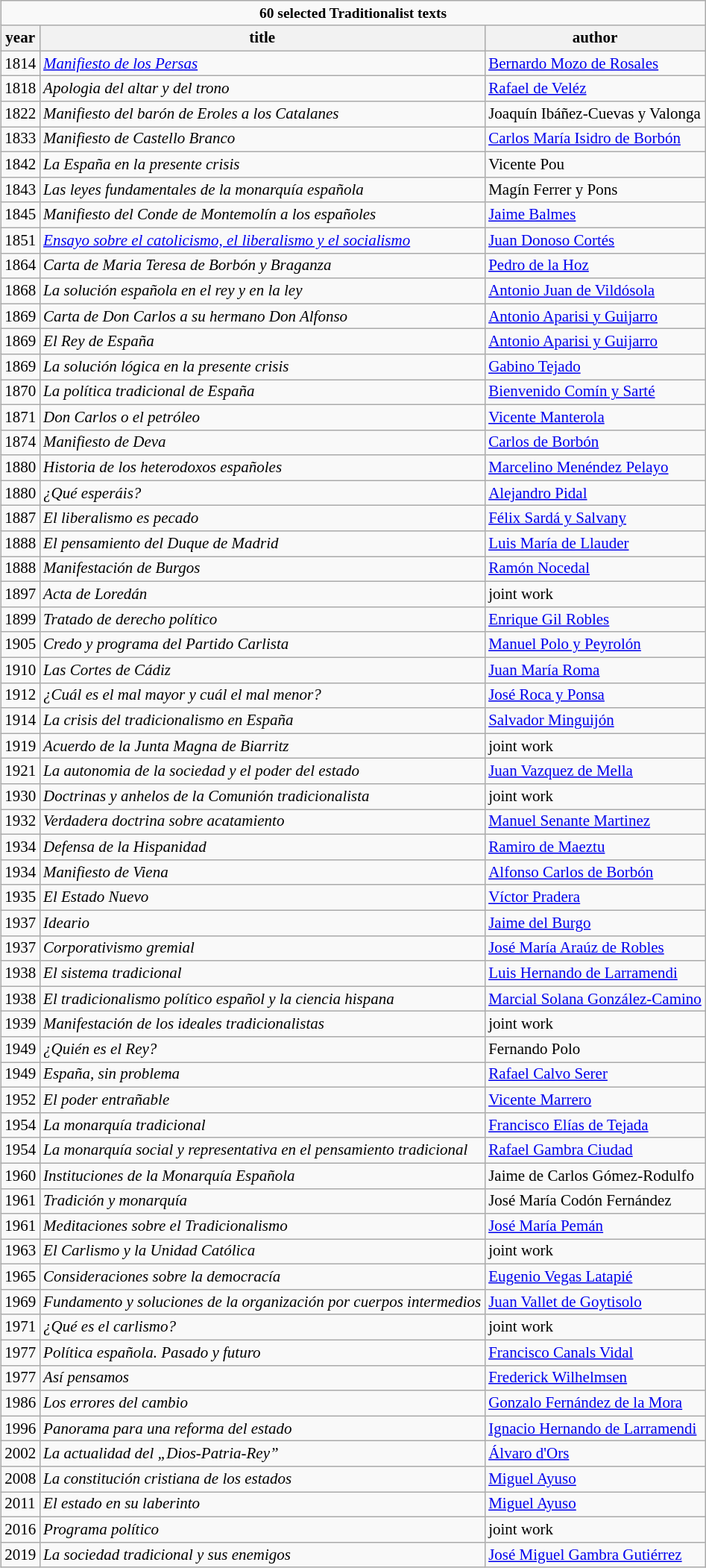<table class=wikitable style="text-align:left; font-size:14px; margin:5px">
<tr style="font-size: small;">
<td colspan="12" style="text-align:center;"><strong>60 selected Traditionalist texts</strong></td>
</tr>
<tr>
<th>year</th>
<th>title</th>
<th>author</th>
</tr>
<tr>
<td>1814</td>
<td><em><a href='#'>Manifiesto de los Persas</a></em></td>
<td><a href='#'>Bernardo Mozo de Rosales</a></td>
</tr>
<tr>
<td>1818</td>
<td><em>Apologia del altar y del trono</em></td>
<td><a href='#'>Rafael de Veléz</a></td>
</tr>
<tr>
<td>1822</td>
<td><em>Manifiesto del barón de Eroles a los Catalanes</em></td>
<td>Joaquín Ibáñez-Cuevas y Valonga</td>
</tr>
<tr>
<td>1833</td>
<td><em>Manifiesto de Castello Branco</em></td>
<td><a href='#'>Carlos María Isidro de Borbón</a></td>
</tr>
<tr>
<td>1842</td>
<td><em>La España en la presente crisis</em></td>
<td>Vicente Pou</td>
</tr>
<tr>
<td>1843</td>
<td><em>Las leyes fundamentales de la monarquía española</em></td>
<td>Magín Ferrer y Pons</td>
</tr>
<tr>
<td>1845</td>
<td><em>Manifiesto del Conde de Montemolín a los españoles</em></td>
<td><a href='#'>Jaime Balmes</a></td>
</tr>
<tr>
<td>1851</td>
<td><em><a href='#'>Ensayo sobre el catolicismo, el liberalismo y el socialismo</a></em></td>
<td><a href='#'>Juan Donoso Cortés</a></td>
</tr>
<tr>
<td>1864</td>
<td><em>Carta de Maria Teresa de Borbón y Braganza</em></td>
<td><a href='#'>Pedro de la Hoz</a></td>
</tr>
<tr>
<td>1868</td>
<td><em>La solución española en el rey y en la ley</em></td>
<td><a href='#'>Antonio Juan de Vildósola</a></td>
</tr>
<tr>
<td>1869</td>
<td><em>Carta de Don Carlos a su hermano Don Alfonso</em></td>
<td><a href='#'>Antonio Aparisi y Guijarro</a></td>
</tr>
<tr>
<td>1869</td>
<td><em>El Rey de España</em></td>
<td><a href='#'>Antonio Aparisi y Guijarro</a></td>
</tr>
<tr>
<td>1869</td>
<td><em>La solución lógica en la presente crisis</em></td>
<td><a href='#'>Gabino Tejado</a></td>
</tr>
<tr>
<td>1870</td>
<td><em>La política tradicional de España</em></td>
<td><a href='#'>Bienvenido Comín y Sarté</a></td>
</tr>
<tr>
<td>1871</td>
<td><em>Don Carlos o el petróleo</em></td>
<td><a href='#'>Vicente Manterola</a></td>
</tr>
<tr>
<td>1874</td>
<td><em>Manifiesto de Deva</em></td>
<td><a href='#'>Carlos de Borbón</a></td>
</tr>
<tr>
<td>1880</td>
<td><em>Historia de los heterodoxos españoles</em></td>
<td><a href='#'>Marcelino Menéndez Pelayo</a></td>
</tr>
<tr>
<td>1880</td>
<td><em>¿Qué esperáis?</em></td>
<td><a href='#'>Alejandro Pidal</a></td>
</tr>
<tr>
<td>1887</td>
<td><em>El liberalismo es pecado</em></td>
<td><a href='#'>Félix Sardá y Salvany</a></td>
</tr>
<tr>
<td>1888</td>
<td><em>El pensamiento del Duque de Madrid</em></td>
<td><a href='#'>Luis María de Llauder</a></td>
</tr>
<tr>
<td>1888</td>
<td><em>Manifestación de Burgos</em></td>
<td><a href='#'>Ramón Nocedal</a></td>
</tr>
<tr>
<td>1897</td>
<td><em>Acta de Loredán</em></td>
<td>joint work</td>
</tr>
<tr>
<td>1899</td>
<td><em>Tratado de derecho político</em></td>
<td><a href='#'>Enrique Gil Robles</a></td>
</tr>
<tr>
<td>1905</td>
<td><em>Credo y programa del Partido Carlista</em></td>
<td><a href='#'>Manuel Polo y Peyrolón</a></td>
</tr>
<tr>
<td>1910</td>
<td><em>Las Cortes de Cádiz</em></td>
<td><a href='#'>Juan María Roma</a></td>
</tr>
<tr>
<td>1912</td>
<td><em>¿Cuál es el mal mayor y cuál el mal menor?</em></td>
<td><a href='#'>José Roca y Ponsa</a></td>
</tr>
<tr>
<td>1914</td>
<td><em>La crisis del tradicionalismo en España</em></td>
<td><a href='#'>Salvador Minguijón</a></td>
</tr>
<tr>
<td>1919</td>
<td><em>Acuerdo de la Junta Magna de Biarritz</em></td>
<td>joint work</td>
</tr>
<tr>
<td>1921</td>
<td><em>La autonomia de la sociedad y el poder del estado</em></td>
<td><a href='#'>Juan Vazquez de Mella</a></td>
</tr>
<tr>
<td>1930</td>
<td><em>Doctrinas y anhelos de la Comunión tradicionalista</em></td>
<td>joint work</td>
</tr>
<tr>
<td>1932</td>
<td><em>Verdadera doctrina sobre acatamiento</em></td>
<td><a href='#'>Manuel Senante Martinez</a></td>
</tr>
<tr>
<td>1934</td>
<td><em>Defensa de la Hispanidad</em></td>
<td><a href='#'>Ramiro de Maeztu</a></td>
</tr>
<tr>
<td>1934</td>
<td><em>Manifiesto de Viena</em></td>
<td><a href='#'>Alfonso Carlos de Borbón</a></td>
</tr>
<tr>
<td>1935</td>
<td><em>El Estado Nuevo</em></td>
<td><a href='#'>Víctor Pradera</a></td>
</tr>
<tr>
<td>1937</td>
<td><em>Ideario</em></td>
<td><a href='#'>Jaime del Burgo</a></td>
</tr>
<tr>
<td>1937</td>
<td><em>Corporativismo gremial</em></td>
<td><a href='#'>José María Araúz de Robles</a></td>
</tr>
<tr>
<td>1938</td>
<td><em>El sistema tradicional</em></td>
<td><a href='#'>Luis Hernando de Larramendi</a></td>
</tr>
<tr>
<td>1938</td>
<td><em>El tradicionalismo político español y la ciencia hispana</em></td>
<td><a href='#'>Marcial Solana González-Camino</a></td>
</tr>
<tr>
<td>1939</td>
<td><em>Manifestación de los ideales tradicionalistas</em></td>
<td>joint work</td>
</tr>
<tr>
<td>1949</td>
<td><em>¿Quién es el Rey?</em></td>
<td>Fernando Polo</td>
</tr>
<tr>
<td>1949</td>
<td><em>España, sin problema</em></td>
<td><a href='#'>Rafael Calvo Serer</a></td>
</tr>
<tr>
<td>1952</td>
<td><em>El poder entrañable</em></td>
<td><a href='#'>Vicente Marrero</a></td>
</tr>
<tr>
<td>1954</td>
<td><em>La monarquía tradicional</em></td>
<td><a href='#'>Francisco Elías de Tejada</a></td>
</tr>
<tr>
<td>1954</td>
<td><em>La monarquía social y representativa en el pensamiento tradicional</em></td>
<td><a href='#'>Rafael Gambra Ciudad</a></td>
</tr>
<tr>
<td>1960</td>
<td><em>Instituciones de la Monarquía Española</em></td>
<td>Jaime de Carlos Gómez-Rodulfo</td>
</tr>
<tr>
<td>1961</td>
<td><em>Tradición y monarquía</em></td>
<td>José María Codón Fernández</td>
</tr>
<tr>
<td>1961</td>
<td><em>Meditaciones sobre el Tradicionalismo</em></td>
<td><a href='#'>José María Pemán</a></td>
</tr>
<tr>
<td>1963</td>
<td><em>El Carlismo y la Unidad Católica</em></td>
<td>joint work</td>
</tr>
<tr>
<td>1965</td>
<td><em>Consideraciones sobre la democracía</em></td>
<td><a href='#'>Eugenio Vegas Latapié</a></td>
</tr>
<tr>
<td>1969</td>
<td><em>Fundamento y soluciones de la organización por cuerpos intermedios</em></td>
<td><a href='#'>Juan Vallet de Goytisolo</a></td>
</tr>
<tr>
<td>1971</td>
<td><em>¿Qué es el carlismo?</em></td>
<td>joint work</td>
</tr>
<tr>
<td>1977</td>
<td><em>Política española. Pasado y futuro</em></td>
<td><a href='#'>Francisco Canals Vidal</a></td>
</tr>
<tr>
<td>1977</td>
<td><em>Así pensamos</em></td>
<td><a href='#'>Frederick Wilhelmsen</a></td>
</tr>
<tr>
<td>1986</td>
<td><em>Los errores del cambio</em></td>
<td><a href='#'>Gonzalo Fernández de la Mora</a></td>
</tr>
<tr>
<td>1996</td>
<td><em>Panorama para una reforma del estado</em></td>
<td><a href='#'>Ignacio Hernando de Larramendi</a></td>
</tr>
<tr>
<td>2002</td>
<td><em>La actualidad del „Dios-Patria-Rey”</em></td>
<td><a href='#'>Álvaro d'Ors</a></td>
</tr>
<tr>
<td>2008</td>
<td><em>La constitución cristiana de los estados</em></td>
<td><a href='#'>Miguel Ayuso</a></td>
</tr>
<tr>
<td>2011</td>
<td><em>El estado en su laberinto</em></td>
<td><a href='#'>Miguel Ayuso</a></td>
</tr>
<tr>
<td>2016</td>
<td><em>Programa político</em></td>
<td>joint work</td>
</tr>
<tr>
<td>2019</td>
<td><em>La sociedad tradicional y sus enemigos</em></td>
<td><a href='#'>José Miguel Gambra Gutiérrez</a></td>
</tr>
</table>
